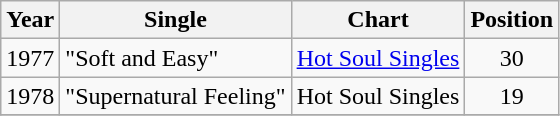<table class="wikitable">
<tr>
<th>Year</th>
<th>Single</th>
<th>Chart</th>
<th>Position</th>
</tr>
<tr>
<td>1977</td>
<td>"Soft and Easy"</td>
<td><a href='#'>Hot Soul Singles</a></td>
<td align="center">30</td>
</tr>
<tr>
<td>1978</td>
<td>"Supernatural Feeling"</td>
<td>Hot Soul Singles</td>
<td align="center">19</td>
</tr>
<tr>
</tr>
</table>
